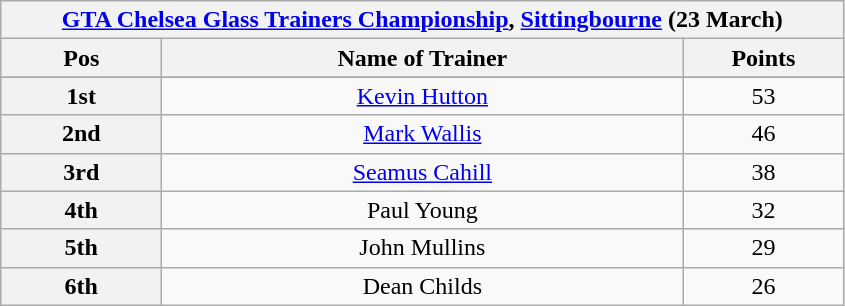<table class="wikitable">
<tr>
<th colspan="3"><a href='#'>GTA Chelsea Glass Trainers Championship</a>, <a href='#'>Sittingbourne</a> (23 March)</th>
</tr>
<tr>
<th width=100>Pos</th>
<th width=340>Name of Trainer</th>
<th width=100>Points</th>
</tr>
<tr>
</tr>
<tr align=center>
<th>1st</th>
<td><a href='#'>Kevin Hutton</a></td>
<td align-center>53</td>
</tr>
<tr align=center>
<th>2nd</th>
<td><a href='#'>Mark Wallis</a></td>
<td align-center>46</td>
</tr>
<tr align=center>
<th>3rd</th>
<td><a href='#'>Seamus Cahill</a></td>
<td align-center>38</td>
</tr>
<tr align=center>
<th>4th</th>
<td>Paul Young</td>
<td align-center>32</td>
</tr>
<tr align=center>
<th>5th</th>
<td>John Mullins</td>
<td align-center>29</td>
</tr>
<tr align=center>
<th>6th</th>
<td>Dean Childs</td>
<td align-center>26</td>
</tr>
</table>
